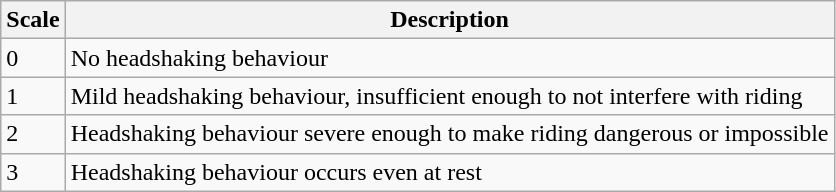<table class="wikitable">
<tr>
<th>Scale</th>
<th>Description</th>
</tr>
<tr>
<td>0</td>
<td>No headshaking behaviour</td>
</tr>
<tr>
<td>1</td>
<td>Mild headshaking behaviour, insufficient enough to not interfere with riding</td>
</tr>
<tr>
<td>2</td>
<td>Headshaking behaviour severe enough to make riding dangerous or impossible</td>
</tr>
<tr>
<td>3</td>
<td>Headshaking behaviour occurs even at rest</td>
</tr>
</table>
